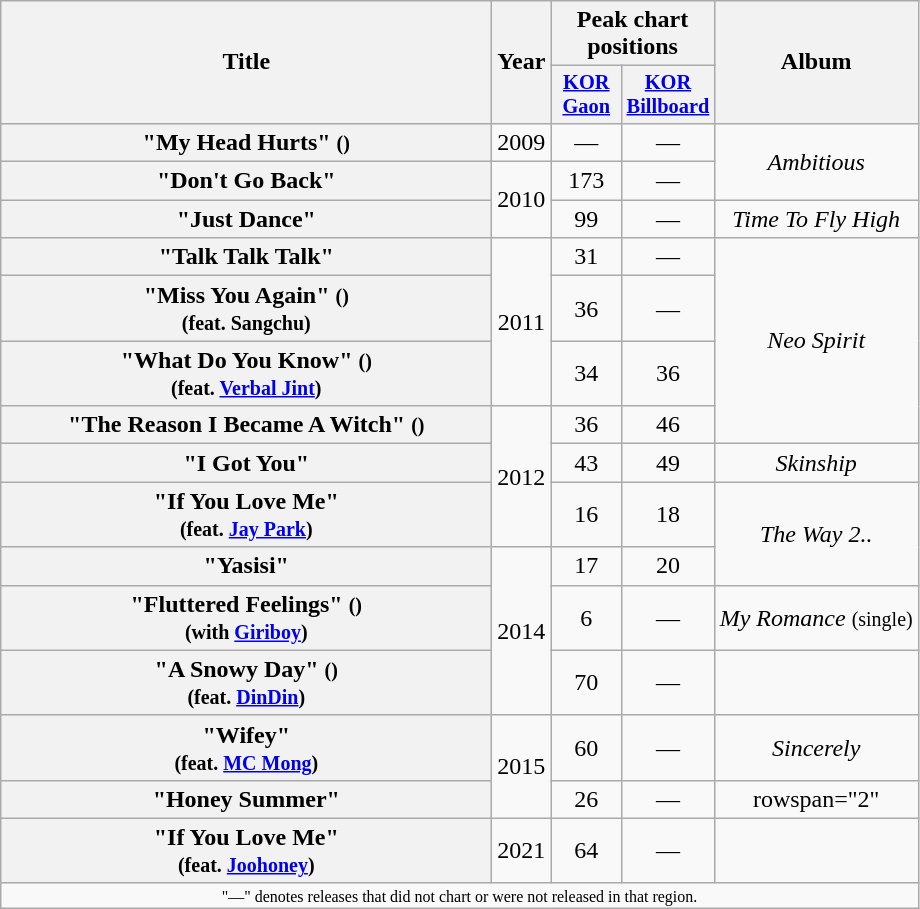<table class="wikitable plainrowheaders" style="text-align:center;">
<tr>
<th scope="col" rowspan="2" style="width:20em;">Title</th>
<th scope="col" rowspan="2">Year</th>
<th scope="col" colspan="2">Peak chart positions</th>
<th scope="col" rowspan="2">Album</th>
</tr>
<tr>
<th scope="col" style="width:3em;font-size:85%;"><a href='#'>KOR<br>Gaon</a><br></th>
<th scope="col" style="width:3em;font-size:85%;"><a href='#'>KOR<br>Billboard</a><br></th>
</tr>
<tr>
<th scope="row">"My Head Hurts" <small>()</small></th>
<td>2009</td>
<td>—</td>
<td>—</td>
<td rowspan="2"><em>Ambitious</em></td>
</tr>
<tr>
<th scope="row">"Don't Go Back"</th>
<td rowspan="2">2010</td>
<td>173</td>
<td>—</td>
</tr>
<tr>
<th scope="row">"Just Dance"</th>
<td>99</td>
<td>—</td>
<td><em>Time To Fly High</em></td>
</tr>
<tr>
<th scope="row">"Talk Talk Talk"</th>
<td rowspan="3">2011</td>
<td>31</td>
<td>—</td>
<td rowspan="4"><em>Neo Spirit</em></td>
</tr>
<tr>
<th scope="row">"Miss You Again" <small>()</small><br><small>(feat. Sangchu)</small></th>
<td>36</td>
<td>—</td>
</tr>
<tr>
<th scope="row">"What Do You Know" <small>()</small><br><small>(feat. <a href='#'>Verbal Jint</a>)</small></th>
<td>34</td>
<td>36</td>
</tr>
<tr>
<th scope="row">"The Reason I Became A Witch" <small>()</small></th>
<td rowspan="3">2012</td>
<td>36</td>
<td>46</td>
</tr>
<tr>
<th scope="row">"I Got You"</th>
<td>43</td>
<td>49</td>
<td><em>Skinship</em></td>
</tr>
<tr>
<th scope="row">"If You Love Me"<br><small>(feat. <a href='#'>Jay Park</a>)</small></th>
<td>16</td>
<td>18</td>
<td rowspan="2"><em>The Way 2..</em></td>
</tr>
<tr>
<th scope="row">"Yasisi"</th>
<td rowspan="3">2014</td>
<td>17</td>
<td>20</td>
</tr>
<tr>
<th scope="row">"Fluttered Feelings" <small>()</small><br><small>(with <a href='#'>Giriboy</a>)</small></th>
<td>6</td>
<td>—</td>
<td><em>My Romance</em> <small>(single)</small></td>
</tr>
<tr>
<th scope="row">"A Snowy Day" <small>()</small><br><small>(feat. <a href='#'>DinDin</a>)</small></th>
<td>70</td>
<td>—</td>
<td></td>
</tr>
<tr>
<th scope="row">"Wifey"<br><small>(feat. <a href='#'>MC Mong</a>)</small></th>
<td rowspan="2">2015</td>
<td>60</td>
<td>—</td>
<td><em>Sincerely</em></td>
</tr>
<tr>
<th scope="row">"Honey Summer"<br></th>
<td>26</td>
<td>—</td>
<td>rowspan="2" </td>
</tr>
<tr>
<th scope="row">"If You Love Me"<br><small>(feat. <a href='#'>Joohoney</a>)</small></th>
<td>2021</td>
<td>64</td>
<td>—</td>
</tr>
<tr>
<td colspan="5" style="font-size:8pt;">"—" denotes releases that did not chart or were not released in that region.</td>
</tr>
</table>
